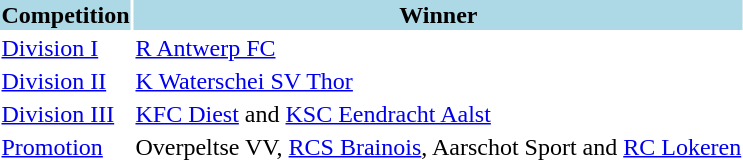<table>
<tr style="background:lightblue;">
<th>Competition</th>
<th>Winner</th>
</tr>
<tr>
<td><a href='#'>Division I</a></td>
<td><a href='#'>R Antwerp FC</a></td>
</tr>
<tr>
<td><a href='#'>Division II</a></td>
<td><a href='#'>K Waterschei SV Thor</a></td>
</tr>
<tr>
<td><a href='#'>Division III</a></td>
<td><a href='#'>KFC Diest</a> and <a href='#'>KSC Eendracht Aalst</a></td>
</tr>
<tr>
<td><a href='#'>Promotion</a></td>
<td>Overpeltse VV, <a href='#'>RCS Brainois</a>, Aarschot Sport and <a href='#'>RC Lokeren</a></td>
</tr>
</table>
